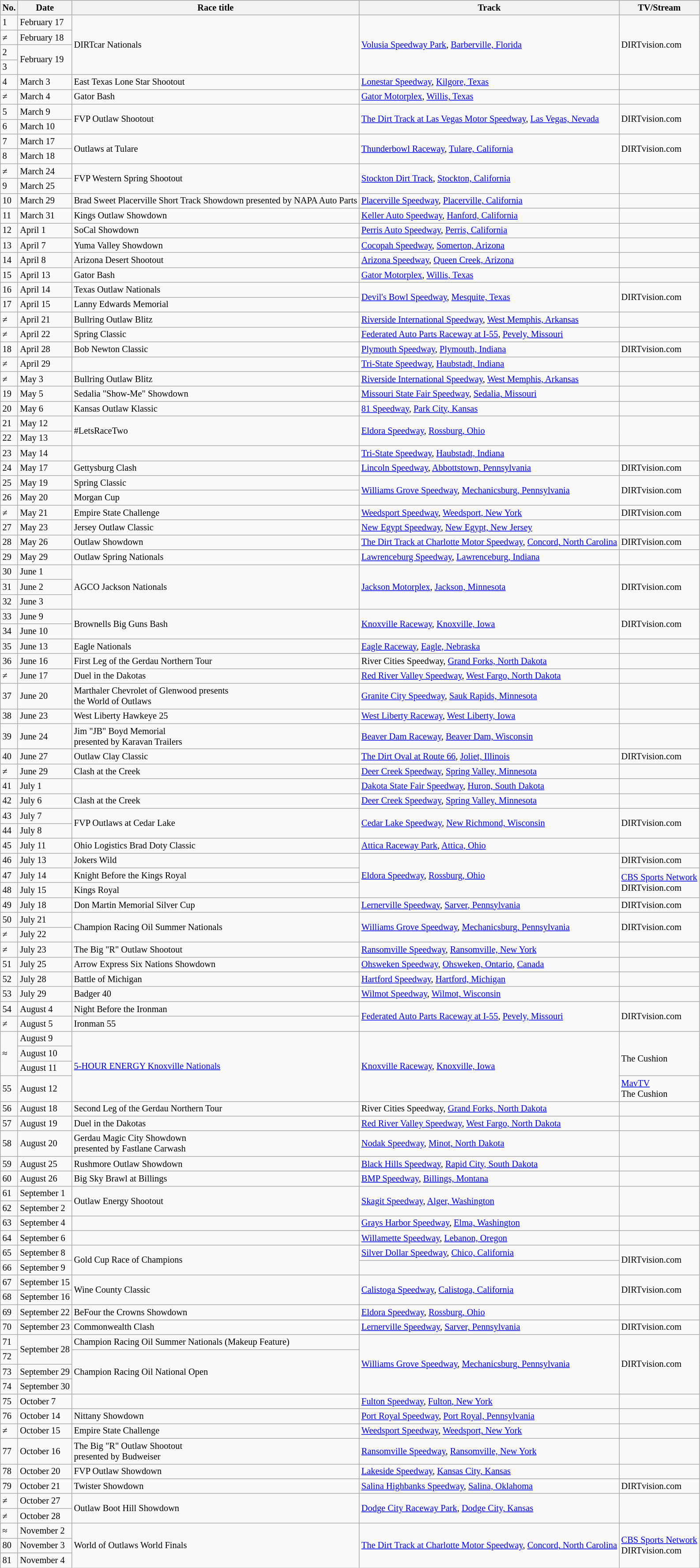<table class="wikitable" style="font-size:85%;">
<tr>
<th>No.</th>
<th>Date</th>
<th>Race title</th>
<th>Track</th>
<th>TV/Stream</th>
</tr>
<tr>
<td>1</td>
<td>February 17</td>
<td rowspan=4>DIRTcar Nationals</td>
<td rowspan=4><a href='#'>Volusia Speedway Park</a>, <a href='#'>Barberville, Florida</a></td>
<td rowspan=4>DIRTvision.com</td>
</tr>
<tr>
<td>≠</td>
<td>February 18</td>
</tr>
<tr>
<td>2</td>
<td rowspan=2>February 19</td>
</tr>
<tr>
<td>3</td>
</tr>
<tr>
<td>4</td>
<td>March 3</td>
<td>East Texas Lone Star Shootout</td>
<td><a href='#'>Lonestar Speedway</a>, <a href='#'>Kilgore, Texas</a></td>
<td></td>
</tr>
<tr>
<td>≠</td>
<td>March 4</td>
<td>Gator Bash</td>
<td><a href='#'>Gator Motorplex</a>, <a href='#'>Willis, Texas</a></td>
<td></td>
</tr>
<tr>
<td>5</td>
<td>March 9</td>
<td rowspan=2>FVP Outlaw Shootout</td>
<td rowspan=2><a href='#'>The Dirt Track at Las Vegas Motor Speedway</a>, <a href='#'>Las Vegas, Nevada</a></td>
<td rowspan=2>DIRTvision.com</td>
</tr>
<tr>
<td>6</td>
<td>March 10</td>
</tr>
<tr>
<td>7</td>
<td>March 17</td>
<td rowspan=2>Outlaws at Tulare</td>
<td rowspan=2><a href='#'>Thunderbowl Raceway</a>, <a href='#'>Tulare, California</a></td>
<td rowspan=2>DIRTvision.com</td>
</tr>
<tr>
<td>8</td>
<td>March 18</td>
</tr>
<tr>
<td>≠</td>
<td>March 24</td>
<td rowspan=2>FVP Western Spring Shootout</td>
<td rowspan=2><a href='#'>Stockton Dirt Track</a>, <a href='#'>Stockton, California</a></td>
<td rowspan=2></td>
</tr>
<tr>
<td>9</td>
<td>March 25</td>
</tr>
<tr>
<td>10</td>
<td>March 29</td>
<td>Brad Sweet Placerville Short Track Showdown presented by NAPA Auto Parts</td>
<td><a href='#'>Placerville Speedway</a>, <a href='#'>Placerville, California</a></td>
<td></td>
</tr>
<tr>
<td>11</td>
<td>March 31</td>
<td>Kings Outlaw Showdown</td>
<td><a href='#'>Keller Auto Speedway</a>, <a href='#'>Hanford, California</a></td>
<td></td>
</tr>
<tr>
<td>12</td>
<td>April 1</td>
<td>SoCal Showdown</td>
<td><a href='#'>Perris Auto Speedway</a>, <a href='#'>Perris, California</a></td>
<td></td>
</tr>
<tr>
<td>13</td>
<td>April 7</td>
<td>Yuma Valley Showdown</td>
<td><a href='#'>Cocopah Speedway</a>, <a href='#'>Somerton, Arizona</a></td>
<td></td>
</tr>
<tr>
<td>14</td>
<td>April 8</td>
<td>Arizona Desert Shootout</td>
<td><a href='#'>Arizona Speedway</a>, <a href='#'>Queen Creek, Arizona</a></td>
<td></td>
</tr>
<tr>
<td>15</td>
<td>April 13</td>
<td>Gator Bash</td>
<td><a href='#'>Gator Motorplex</a>, <a href='#'>Willis, Texas</a></td>
<td></td>
</tr>
<tr>
<td>16</td>
<td>April 14</td>
<td>Texas Outlaw Nationals</td>
<td rowspan=2><a href='#'>Devil's Bowl Speedway</a>, <a href='#'>Mesquite, Texas</a></td>
<td rowspan=2>DIRTvision.com</td>
</tr>
<tr>
<td>17</td>
<td>April 15</td>
<td>Lanny Edwards Memorial</td>
</tr>
<tr>
<td>≠</td>
<td>April 21</td>
<td>Bullring Outlaw Blitz</td>
<td><a href='#'>Riverside International Speedway</a>, <a href='#'>West Memphis, Arkansas</a></td>
<td></td>
</tr>
<tr>
<td>≠</td>
<td>April 22</td>
<td>Spring Classic</td>
<td><a href='#'>Federated Auto Parts Raceway at I-55</a>, <a href='#'>Pevely, Missouri</a></td>
<td></td>
</tr>
<tr>
<td>18</td>
<td>April 28</td>
<td>Bob Newton Classic</td>
<td><a href='#'>Plymouth Speedway</a>, <a href='#'>Plymouth, Indiana</a></td>
<td>DIRTvision.com</td>
</tr>
<tr>
<td>≠</td>
<td>April 29</td>
<td></td>
<td><a href='#'>Tri-State Speedway</a>, <a href='#'>Haubstadt, Indiana</a></td>
<td></td>
</tr>
<tr>
<td>≠</td>
<td>May 3</td>
<td>Bullring Outlaw Blitz</td>
<td><a href='#'>Riverside International Speedway</a>, <a href='#'>West Memphis, Arkansas</a></td>
<td></td>
</tr>
<tr>
<td>19</td>
<td>May 5</td>
<td>Sedalia "Show-Me" Showdown</td>
<td><a href='#'>Missouri State Fair Speedway</a>, <a href='#'>Sedalia, Missouri</a></td>
<td></td>
</tr>
<tr>
<td>20</td>
<td>May 6</td>
<td>Kansas Outlaw Klassic</td>
<td><a href='#'>81 Speedway</a>, <a href='#'>Park City, Kansas</a></td>
<td></td>
</tr>
<tr>
<td>21</td>
<td>May 12</td>
<td rowspan=2>#LetsRaceTwo</td>
<td rowspan=2><a href='#'>Eldora Speedway</a>, <a href='#'>Rossburg, Ohio</a></td>
<td rowspan=2></td>
</tr>
<tr>
<td>22</td>
<td>May 13</td>
</tr>
<tr>
<td>23</td>
<td>May 14</td>
<td></td>
<td><a href='#'>Tri-State Speedway</a>, <a href='#'>Haubstadt, Indiana</a></td>
</tr>
<tr>
<td>24</td>
<td>May 17</td>
<td>Gettysburg Clash</td>
<td><a href='#'>Lincoln Speedway</a>, <a href='#'>Abbottstown, Pennsylvania</a></td>
<td>DIRTvision.com</td>
</tr>
<tr>
<td>25</td>
<td>May 19</td>
<td>Spring Classic</td>
<td rowspan=2><a href='#'>Williams Grove Speedway</a>, <a href='#'>Mechanicsburg, Pennsylvania</a></td>
<td rowspan=2>DIRTvision.com</td>
</tr>
<tr>
<td>26</td>
<td>May 20</td>
<td>Morgan Cup</td>
</tr>
<tr>
<td>≠</td>
<td>May 21</td>
<td>Empire State Challenge</td>
<td><a href='#'>Weedsport Speedway</a>, <a href='#'>Weedsport, New York</a></td>
<td>DIRTvision.com</td>
</tr>
<tr>
<td>27</td>
<td>May 23</td>
<td>Jersey Outlaw Classic</td>
<td><a href='#'>New Egypt Speedway</a>, <a href='#'>New Egypt, New Jersey</a></td>
<td></td>
</tr>
<tr>
<td>28</td>
<td>May 26</td>
<td>Outlaw Showdown</td>
<td><a href='#'>The Dirt Track at Charlotte Motor Speedway</a>, <a href='#'>Concord, North Carolina</a></td>
<td>DIRTvision.com</td>
</tr>
<tr>
<td>29</td>
<td>May 29</td>
<td>Outlaw Spring Nationals</td>
<td><a href='#'>Lawrenceburg Speedway</a>, <a href='#'>Lawrenceburg, Indiana</a></td>
<td></td>
</tr>
<tr>
<td>30</td>
<td>June 1</td>
<td rowspan=3>AGCO Jackson Nationals</td>
<td rowspan=3><a href='#'>Jackson Motorplex</a>, <a href='#'>Jackson, Minnesota</a></td>
<td rowspan=3>DIRTvision.com</td>
</tr>
<tr>
<td>31</td>
<td>June 2</td>
</tr>
<tr>
<td>32</td>
<td>June 3</td>
</tr>
<tr>
<td>33</td>
<td>June 9</td>
<td rowspan=2>Brownells Big Guns Bash</td>
<td rowspan=2><a href='#'>Knoxville Raceway</a>, <a href='#'>Knoxville, Iowa</a></td>
<td rowspan=2>DIRTvision.com</td>
</tr>
<tr>
<td>34</td>
<td>June 10</td>
</tr>
<tr>
<td>35</td>
<td>June 13</td>
<td>Eagle Nationals</td>
<td><a href='#'>Eagle Raceway</a>, <a href='#'>Eagle, Nebraska</a></td>
<td></td>
</tr>
<tr>
<td>36</td>
<td>June 16</td>
<td>First Leg of the Gerdau Northern Tour</td>
<td>River Cities Speedway, <a href='#'>Grand Forks, North Dakota</a></td>
<td></td>
</tr>
<tr>
<td>≠</td>
<td>June 17</td>
<td>Duel in the Dakotas</td>
<td><a href='#'>Red River Valley Speedway</a>, <a href='#'>West Fargo, North Dakota</a></td>
<td></td>
</tr>
<tr>
<td>37</td>
<td>June 20</td>
<td>Marthaler Chevrolet of Glenwood presents<br>the World of Outlaws</td>
<td><a href='#'>Granite City Speedway</a>, <a href='#'>Sauk Rapids, Minnesota</a></td>
<td></td>
</tr>
<tr>
<td>38</td>
<td>June 23</td>
<td>West Liberty Hawkeye 25</td>
<td><a href='#'>West Liberty Raceway</a>, <a href='#'>West Liberty, Iowa</a></td>
<td></td>
</tr>
<tr>
<td>39</td>
<td>June 24</td>
<td>Jim "JB" Boyd Memorial<br>presented by Karavan Trailers</td>
<td><a href='#'>Beaver Dam Raceway</a>, <a href='#'>Beaver Dam, Wisconsin</a></td>
<td></td>
</tr>
<tr>
<td>40</td>
<td>June 27</td>
<td>Outlaw Clay Classic</td>
<td><a href='#'>The Dirt Oval at Route 66</a>, <a href='#'>Joliet, Illinois</a></td>
<td>DIRTvision.com</td>
</tr>
<tr>
<td>≠</td>
<td>June 29</td>
<td>Clash at the Creek</td>
<td><a href='#'>Deer Creek Speedway</a>, <a href='#'>Spring Valley, Minnesota</a></td>
<td></td>
</tr>
<tr>
<td>41</td>
<td>July 1</td>
<td></td>
<td><a href='#'>Dakota State Fair Speedway</a>, <a href='#'>Huron, South Dakota</a></td>
<td></td>
</tr>
<tr>
<td>42</td>
<td>July 6</td>
<td>Clash at the Creek</td>
<td><a href='#'>Deer Creek Speedway</a>, <a href='#'>Spring Valley, Minnesota</a></td>
<td></td>
</tr>
<tr>
<td>43</td>
<td>July 7</td>
<td rowspan=2>FVP Outlaws at Cedar Lake</td>
<td rowspan=2><a href='#'>Cedar Lake Speedway</a>, <a href='#'>New Richmond, Wisconsin</a></td>
<td rowspan=2>DIRTvision.com</td>
</tr>
<tr>
<td>44</td>
<td>July 8</td>
</tr>
<tr>
<td>45</td>
<td>July 11</td>
<td>Ohio Logistics Brad Doty Classic</td>
<td><a href='#'>Attica Raceway Park</a>, <a href='#'>Attica, Ohio</a></td>
<td></td>
</tr>
<tr>
<td>46</td>
<td>July 13</td>
<td>Jokers Wild</td>
<td rowspan=3><a href='#'>Eldora Speedway</a>, <a href='#'>Rossburg, Ohio</a></td>
<td>DIRTvision.com</td>
</tr>
<tr>
<td>47</td>
<td>July 14</td>
<td>Knight Before the Kings Royal</td>
<td rowspan=2><a href='#'>CBS Sports Network</a><br>DIRTvision.com</td>
</tr>
<tr>
<td>48</td>
<td>July 15</td>
<td>Kings Royal</td>
</tr>
<tr>
<td>49</td>
<td>July 18</td>
<td>Don Martin Memorial Silver Cup</td>
<td><a href='#'>Lernerville Speedway</a>, <a href='#'>Sarver, Pennsylvania</a></td>
<td>DIRTvision.com</td>
</tr>
<tr>
<td>50</td>
<td>July 21</td>
<td rowspan=2>Champion Racing Oil Summer Nationals</td>
<td rowspan=2><a href='#'>Williams Grove Speedway</a>, <a href='#'>Mechanicsburg, Pennsylvania</a></td>
<td rowspan=2>DIRTvision.com</td>
</tr>
<tr>
<td>≠</td>
<td>July 22</td>
</tr>
<tr>
<td>≠</td>
<td>July 23</td>
<td>The Big "R" Outlaw Shootout</td>
<td><a href='#'>Ransomville Speedway</a>, <a href='#'>Ransomville, New York</a></td>
<td></td>
</tr>
<tr>
<td>51</td>
<td>July 25</td>
<td>Arrow Express Six Nations Showdown</td>
<td><a href='#'>Ohsweken Speedway</a>, <a href='#'>Ohsweken, Ontario</a>, <a href='#'>Canada</a></td>
<td></td>
</tr>
<tr>
<td>52</td>
<td>July 28</td>
<td>Battle of Michigan</td>
<td><a href='#'>Hartford Speedway</a>, <a href='#'>Hartford, Michigan</a></td>
<td></td>
</tr>
<tr>
<td>53</td>
<td>July 29</td>
<td>Badger 40</td>
<td><a href='#'>Wilmot Speedway</a>, <a href='#'>Wilmot, Wisconsin</a></td>
<td></td>
</tr>
<tr>
<td>54</td>
<td>August 4</td>
<td>Night Before the Ironman</td>
<td rowspan=2><a href='#'>Federated Auto Parts Raceway at I-55</a>, <a href='#'>Pevely, Missouri</a></td>
<td rowspan=2>DIRTvision.com</td>
</tr>
<tr>
<td>≠</td>
<td>August 5</td>
<td>Ironman 55</td>
</tr>
<tr>
<td rowspan=3>≈</td>
<td>August 9</td>
<td rowspan=4><a href='#'>5-HOUR ENERGY Knoxville Nationals</a></td>
<td rowspan=4><a href='#'>Knoxville Raceway</a>, <a href='#'>Knoxville, Iowa</a></td>
<td rowspan=3><br>The Cushion</td>
</tr>
<tr>
<td>August 10</td>
</tr>
<tr>
<td>August 11</td>
</tr>
<tr>
<td>55</td>
<td>August 12</td>
<td><a href='#'>MavTV</a><br>The Cushion</td>
</tr>
<tr>
<td>56</td>
<td>August 18</td>
<td>Second Leg of the Gerdau Northern Tour</td>
<td>River Cities Speedway, <a href='#'>Grand Forks, North Dakota</a></td>
<td></td>
</tr>
<tr>
<td>57</td>
<td>August 19</td>
<td>Duel in the Dakotas</td>
<td><a href='#'>Red River Valley Speedway</a>, <a href='#'>West Fargo, North Dakota</a></td>
<td></td>
</tr>
<tr>
<td>58</td>
<td>August 20</td>
<td>Gerdau Magic City Showdown<br>presented by Fastlane Carwash</td>
<td><a href='#'>Nodak Speedway</a>, <a href='#'>Minot, North Dakota</a></td>
<td></td>
</tr>
<tr>
<td>59</td>
<td>August 25</td>
<td>Rushmore Outlaw Showdown</td>
<td><a href='#'>Black Hills Speedway</a>, <a href='#'>Rapid City, South Dakota</a></td>
<td></td>
</tr>
<tr>
<td>60</td>
<td>August 26</td>
<td>Big Sky Brawl at Billings</td>
<td><a href='#'>BMP Speedway</a>, <a href='#'>Billings, Montana</a></td>
<td></td>
</tr>
<tr>
<td>61</td>
<td>September 1</td>
<td rowspan=2>Outlaw Energy Shootout</td>
<td rowspan=2><a href='#'>Skagit Speedway</a>, <a href='#'>Alger, Washington</a></td>
<td rowspan=2></td>
</tr>
<tr>
<td>62</td>
<td>September 2</td>
</tr>
<tr>
<td>63</td>
<td>September 4</td>
<td></td>
<td><a href='#'>Grays Harbor Speedway</a>, <a href='#'>Elma, Washington</a></td>
<td></td>
</tr>
<tr>
<td>64</td>
<td>September 6</td>
<td></td>
<td><a href='#'>Willamette Speedway</a>, <a href='#'>Lebanon, Oregon</a></td>
<td></td>
</tr>
<tr>
<td>65</td>
<td>September 8</td>
<td rowspan=2>Gold Cup Race of Champions</td>
<td rowspan-2><a href='#'>Silver Dollar Speedway</a>, <a href='#'>Chico, California</a></td>
<td rowspan=2>DIRTvision.com</td>
</tr>
<tr>
<td>66</td>
<td>September 9</td>
</tr>
<tr>
<td>67</td>
<td>September 15</td>
<td rowspan=2>Wine County Classic</td>
<td rowspan=2><a href='#'>Calistoga Speedway</a>, <a href='#'>Calistoga, California</a></td>
<td rowspan=2>DIRTvision.com</td>
</tr>
<tr>
<td>68</td>
<td>September 16</td>
</tr>
<tr>
<td>69</td>
<td>September 22</td>
<td>BeFour the Crowns Showdown</td>
<td><a href='#'>Eldora Speedway</a>, <a href='#'>Rossburg, Ohio</a></td>
<td></td>
</tr>
<tr>
<td>70</td>
<td>September 23</td>
<td>Commonwealth Clash</td>
<td><a href='#'>Lernerville Speedway</a>, <a href='#'>Sarver, Pennsylvania</a></td>
<td>DIRTvision.com</td>
</tr>
<tr>
<td>71</td>
<td rowspan=2>September 28</td>
<td>Champion Racing Oil Summer Nationals (Makeup Feature)</td>
<td rowspan=4><a href='#'>Williams Grove Speedway</a>, <a href='#'>Mechanicsburg, Pennsylvania</a></td>
<td rowspan=4>DIRTvision.com</td>
</tr>
<tr>
<td>72</td>
<td rowspan=3>Champion Racing Oil National Open</td>
</tr>
<tr>
<td>73</td>
<td>September 29</td>
</tr>
<tr>
<td>74</td>
<td>September 30</td>
</tr>
<tr>
<td>75</td>
<td>October 7</td>
<td></td>
<td><a href='#'>Fulton Speedway</a>, <a href='#'>Fulton, New York</a></td>
<td></td>
</tr>
<tr>
<td>76</td>
<td>October 14</td>
<td>Nittany Showdown</td>
<td><a href='#'>Port Royal Speedway</a>, <a href='#'>Port Royal, Pennsylvania</a></td>
<td></td>
</tr>
<tr>
<td>≠</td>
<td>October 15</td>
<td>Empire State Challenge</td>
<td><a href='#'>Weedsport Speedway</a>, <a href='#'>Weedsport, New York</a></td>
<td></td>
</tr>
<tr>
<td>77</td>
<td>October 16</td>
<td>The Big "R" Outlaw Shootout<br>presented by Budweiser</td>
<td><a href='#'>Ransomville Speedway</a>, <a href='#'>Ransomville, New York</a></td>
<td></td>
</tr>
<tr>
<td>78</td>
<td>October 20</td>
<td>FVP Outlaw Showdown</td>
<td><a href='#'>Lakeside Speedway</a>, <a href='#'>Kansas City, Kansas</a></td>
<td></td>
</tr>
<tr>
<td>79</td>
<td>October 21</td>
<td>Twister Showdown</td>
<td><a href='#'>Salina Highbanks Speedway</a>, <a href='#'>Salina, Oklahoma</a></td>
<td>DIRTvision.com</td>
</tr>
<tr>
<td>≠</td>
<td>October 27</td>
<td rowspan=2>Outlaw Boot Hill Showdown</td>
<td rowspan=2><a href='#'>Dodge City Raceway Park</a>, <a href='#'>Dodge City, Kansas</a></td>
<td rowspan=2></td>
</tr>
<tr>
<td>≠</td>
<td>October 28</td>
</tr>
<tr>
<td>≈</td>
<td>November 2</td>
<td rowspan=3>World of Outlaws World Finals</td>
<td rowspan=3><a href='#'>The Dirt Track at Charlotte Motor Speedway</a>, <a href='#'>Concord, North Carolina</a></td>
<td rowspan=3><a href='#'>CBS Sports Network</a><br>DIRTvision.com</td>
</tr>
<tr>
<td>80</td>
<td>November 3</td>
</tr>
<tr>
<td>81</td>
<td>November 4</td>
</tr>
</table>
